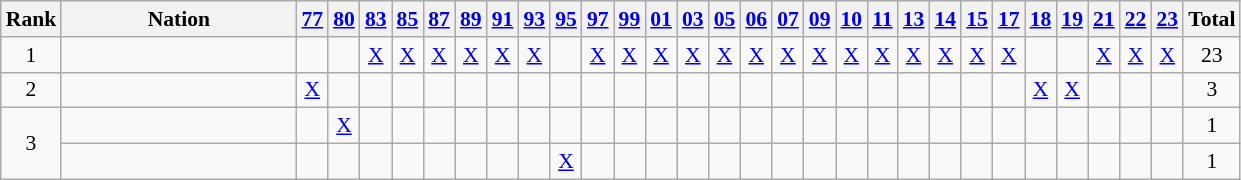<table class=wikitable style="font-size:90%; text-align:center">
<tr>
<th>Rank</th>
<th width=150>Nation</th>
<th><a href='#'>77</a></th>
<th><a href='#'>80</a></th>
<th><a href='#'>83</a></th>
<th><a href='#'>85</a></th>
<th><a href='#'>87</a></th>
<th><a href='#'>89</a></th>
<th><a href='#'>91</a></th>
<th><a href='#'>93</a></th>
<th><a href='#'>95</a></th>
<th><a href='#'>97</a></th>
<th><a href='#'>99</a></th>
<th><a href='#'>01</a></th>
<th><a href='#'>03</a></th>
<th><a href='#'>05</a></th>
<th><a href='#'>06</a></th>
<th><a href='#'>07</a></th>
<th><a href='#'>09</a></th>
<th><a href='#'>10</a></th>
<th><a href='#'>11</a></th>
<th><a href='#'>13</a></th>
<th><a href='#'>14</a></th>
<th><a href='#'>15</a></th>
<th><a href='#'>17</a></th>
<th><a href='#'>18</a></th>
<th><a href='#'>19</a></th>
<th><a href='#'>21</a></th>
<th><a href='#'>22</a></th>
<th><a href='#'>23</a></th>
<th>Total</th>
</tr>
<tr>
<td>1</td>
<td align=left></td>
<td></td>
<td></td>
<td><a href='#'>X</a></td>
<td><a href='#'>X</a></td>
<td><a href='#'>X</a></td>
<td><a href='#'>X</a></td>
<td><a href='#'>X</a></td>
<td><a href='#'>X</a></td>
<td></td>
<td><a href='#'>X</a></td>
<td><a href='#'>X</a></td>
<td><a href='#'>X</a></td>
<td><a href='#'>X</a></td>
<td><a href='#'>X</a></td>
<td><a href='#'>X</a></td>
<td><a href='#'>X</a></td>
<td><a href='#'>X</a></td>
<td><a href='#'>X</a></td>
<td><a href='#'>X</a></td>
<td><a href='#'>X</a></td>
<td><a href='#'>X</a></td>
<td><a href='#'>X</a></td>
<td><a href='#'>X</a></td>
<td></td>
<td></td>
<td><a href='#'>X</a></td>
<td><a href='#'>X</a></td>
<td><a href='#'>X</a></td>
<td>23</td>
</tr>
<tr>
<td>2</td>
<td align=left></td>
<td><a href='#'>X</a></td>
<td></td>
<td></td>
<td></td>
<td></td>
<td></td>
<td></td>
<td></td>
<td></td>
<td></td>
<td></td>
<td></td>
<td></td>
<td></td>
<td></td>
<td></td>
<td></td>
<td></td>
<td></td>
<td></td>
<td></td>
<td></td>
<td></td>
<td><a href='#'>X</a></td>
<td><a href='#'>X</a></td>
<td></td>
<td></td>
<td></td>
<td>3</td>
</tr>
<tr>
<td rowspan=2>3</td>
<td align=left></td>
<td></td>
<td><a href='#'>X</a></td>
<td></td>
<td></td>
<td></td>
<td></td>
<td></td>
<td></td>
<td></td>
<td></td>
<td></td>
<td></td>
<td></td>
<td></td>
<td></td>
<td></td>
<td></td>
<td></td>
<td></td>
<td></td>
<td></td>
<td></td>
<td></td>
<td></td>
<td></td>
<td></td>
<td></td>
<td></td>
<td>1</td>
</tr>
<tr>
<td align=left></td>
<td></td>
<td></td>
<td></td>
<td></td>
<td></td>
<td></td>
<td></td>
<td></td>
<td><a href='#'>X</a></td>
<td></td>
<td></td>
<td></td>
<td></td>
<td></td>
<td></td>
<td></td>
<td></td>
<td></td>
<td></td>
<td></td>
<td></td>
<td></td>
<td></td>
<td></td>
<td></td>
<td></td>
<td></td>
<td></td>
<td>1</td>
</tr>
</table>
